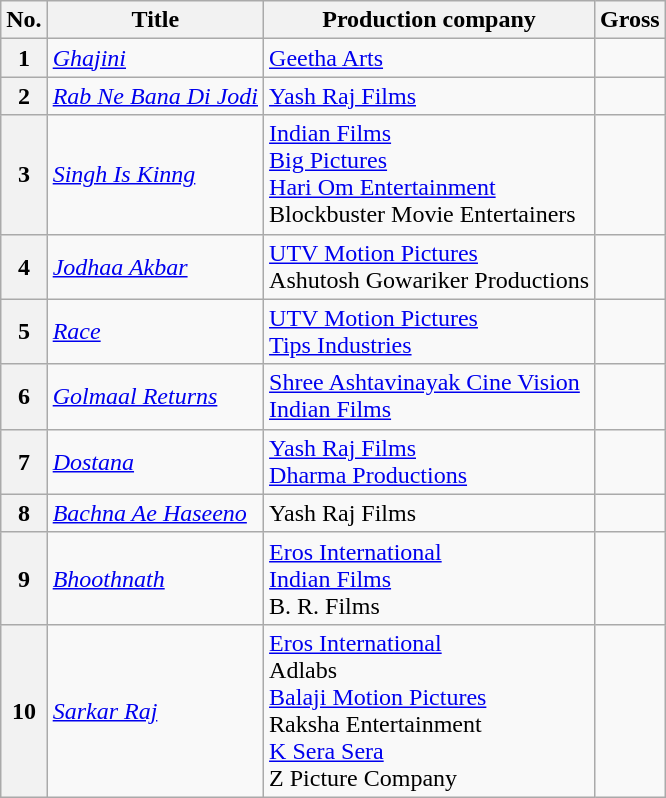<table class="wikitable">
<tr>
<th>No.</th>
<th>Title</th>
<th>Production company</th>
<th>Gross</th>
</tr>
<tr>
<th>1</th>
<td><em><a href='#'>Ghajini</a></em></td>
<td><a href='#'>Geetha Arts</a></td>
<td></td>
</tr>
<tr>
<th>2</th>
<td><em><a href='#'>Rab Ne Bana Di Jodi</a></em></td>
<td><a href='#'>Yash Raj Films</a></td>
<td></td>
</tr>
<tr>
<th>3</th>
<td><em><a href='#'>Singh Is Kinng</a></em></td>
<td><a href='#'>Indian Films</a><br><a href='#'>Big Pictures</a><br><a href='#'>Hari Om Entertainment</a><br>Blockbuster Movie Entertainers</td>
<td></td>
</tr>
<tr>
<th>4</th>
<td><em><a href='#'>Jodhaa Akbar</a></em></td>
<td><a href='#'>UTV Motion Pictures</a><br>Ashutosh Gowariker Productions</td>
<td></td>
</tr>
<tr>
<th>5</th>
<td><em><a href='#'>Race</a></em></td>
<td><a href='#'>UTV Motion Pictures</a><br><a href='#'>Tips Industries</a></td>
<td></td>
</tr>
<tr>
<th>6</th>
<td><em><a href='#'>Golmaal Returns</a></em></td>
<td><a href='#'>Shree Ashtavinayak Cine Vision</a><br><a href='#'>Indian Films</a></td>
<td></td>
</tr>
<tr>
<th>7</th>
<td><em><a href='#'>Dostana</a></em></td>
<td><a href='#'>Yash Raj Films</a><br><a href='#'>Dharma Productions</a></td>
<td></td>
</tr>
<tr>
<th>8</th>
<td><em><a href='#'>Bachna Ae Haseeno</a></em></td>
<td>Yash Raj Films</td>
<td></td>
</tr>
<tr>
<th>9</th>
<td><em><a href='#'>Bhoothnath</a></em></td>
<td><a href='#'>Eros International</a><br><a href='#'>Indian Films</a><br>B. R. Films</td>
<td></td>
</tr>
<tr>
<th>10</th>
<td><em><a href='#'>Sarkar Raj</a></em></td>
<td><a href='#'>Eros International</a><br>Adlabs<br><a href='#'>Balaji Motion Pictures</a><br>Raksha Entertainment<br><a href='#'>K Sera Sera</a><br>Z Picture Company</td>
<td></td>
</tr>
</table>
